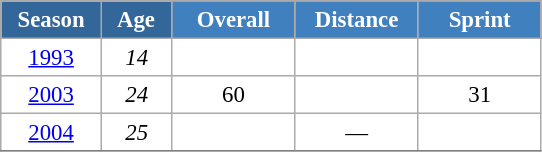<table class="wikitable" style="font-size:95%; text-align:center; border:grey solid 1px; border-collapse:collapse; background:#ffffff;">
<tr>
<th style="background-color:#369; color:white; width:60px;" rowspan="2"> Season </th>
<th style="background-color:#369; color:white; width:40px;" rowspan="2"> Age </th>
</tr>
<tr>
<th style="background-color:#4180be; color:white; width:75px;">Overall</th>
<th style="background-color:#4180be; color:white; width:75px;">Distance</th>
<th style="background-color:#4180be; color:white; width:75px;">Sprint</th>
</tr>
<tr>
<td><a href='#'>1993</a></td>
<td><em>14</em></td>
<td></td>
<td></td>
<td></td>
</tr>
<tr>
<td><a href='#'>2003</a></td>
<td><em>24</em></td>
<td>60</td>
<td></td>
<td>31</td>
</tr>
<tr>
<td><a href='#'>2004</a></td>
<td><em>25</em></td>
<td></td>
<td>—</td>
<td></td>
</tr>
<tr>
</tr>
</table>
